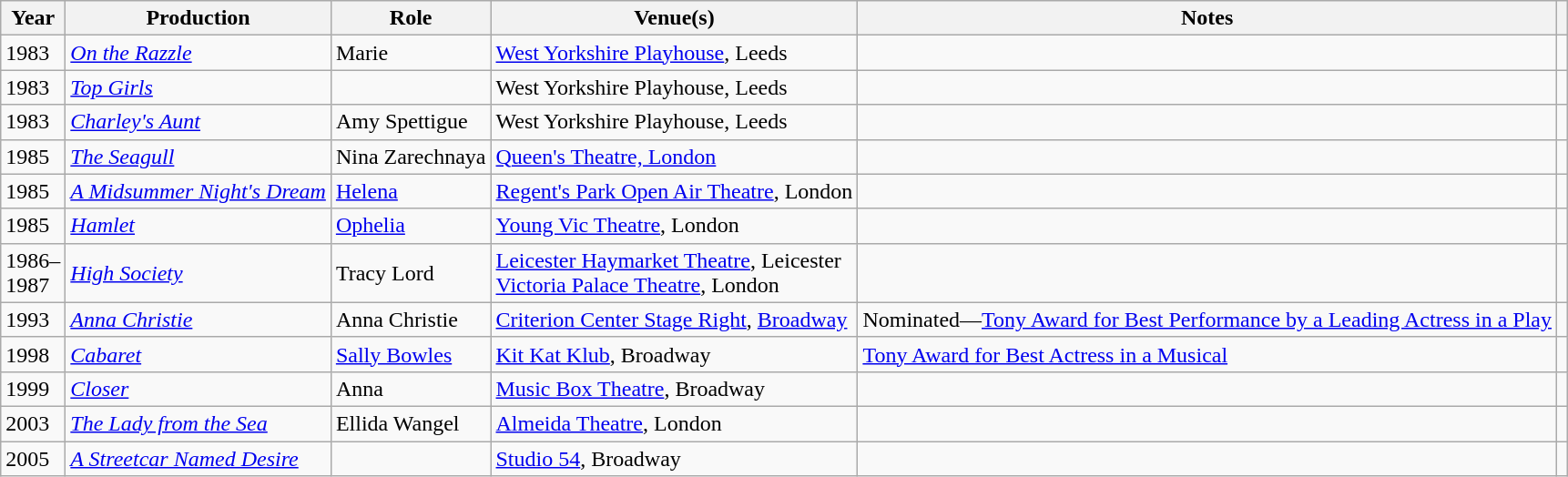<table class="wikitable sortable">
<tr>
<th>Year</th>
<th>Production</th>
<th>Role</th>
<th>Venue(s)</th>
<th>Notes</th>
<th></th>
</tr>
<tr>
<td>1983</td>
<td><em><a href='#'>On the Razzle</a></em></td>
<td>Marie</td>
<td><a href='#'>West Yorkshire Playhouse</a>, Leeds</td>
<td></td>
<td></td>
</tr>
<tr>
<td>1983</td>
<td><em><a href='#'>Top Girls</a></em></td>
<td></td>
<td>West Yorkshire Playhouse, Leeds</td>
<td></td>
<td></td>
</tr>
<tr>
<td>1983</td>
<td><em><a href='#'>Charley's Aunt</a></em></td>
<td>Amy Spettigue</td>
<td>West Yorkshire Playhouse, Leeds</td>
<td></td>
<td></td>
</tr>
<tr>
<td>1985</td>
<td><em><a href='#'>The Seagull</a></em></td>
<td>Nina Zarechnaya</td>
<td><a href='#'>Queen's Theatre, London</a></td>
<td></td>
<td></td>
</tr>
<tr>
<td>1985</td>
<td><em><a href='#'>A Midsummer Night's Dream</a></em></td>
<td><a href='#'>Helena</a></td>
<td><a href='#'>Regent's Park Open Air Theatre</a>, London</td>
<td></td>
<td></td>
</tr>
<tr>
<td>1985</td>
<td><em><a href='#'>Hamlet</a></em></td>
<td><a href='#'>Ophelia</a></td>
<td><a href='#'>Young Vic Theatre</a>, London</td>
<td></td>
<td></td>
</tr>
<tr>
<td>1986–<br>1987</td>
<td><em><a href='#'>High Society</a></em></td>
<td>Tracy Lord</td>
<td><a href='#'>Leicester Haymarket Theatre</a>, Leicester<br><a href='#'>Victoria Palace Theatre</a>, London</td>
<td></td>
<td></td>
</tr>
<tr>
<td>1993</td>
<td><em><a href='#'>Anna Christie</a></em></td>
<td>Anna Christie</td>
<td><a href='#'>Criterion Center Stage Right</a>, <a href='#'>Broadway</a></td>
<td>Nominated—<a href='#'>Tony Award for Best Performance by a Leading Actress in a Play</a></td>
<td></td>
</tr>
<tr>
<td>1998</td>
<td><em><a href='#'>Cabaret</a></em></td>
<td><a href='#'>Sally Bowles</a></td>
<td><a href='#'>Kit Kat Klub</a>, Broadway</td>
<td><a href='#'>Tony Award for Best Actress in a Musical</a></td>
<td></td>
</tr>
<tr>
<td>1999</td>
<td><em><a href='#'>Closer</a></em></td>
<td>Anna</td>
<td><a href='#'>Music Box Theatre</a>, Broadway</td>
<td></td>
<td></td>
</tr>
<tr>
<td>2003</td>
<td><em><a href='#'>The Lady from the Sea</a></em></td>
<td>Ellida Wangel</td>
<td><a href='#'>Almeida Theatre</a>, London</td>
<td></td>
<td></td>
</tr>
<tr>
<td>2005</td>
<td><em><a href='#'>A Streetcar Named Desire</a></em></td>
<td></td>
<td><a href='#'>Studio 54</a>, Broadway</td>
<td></td>
<td></td>
</tr>
</table>
